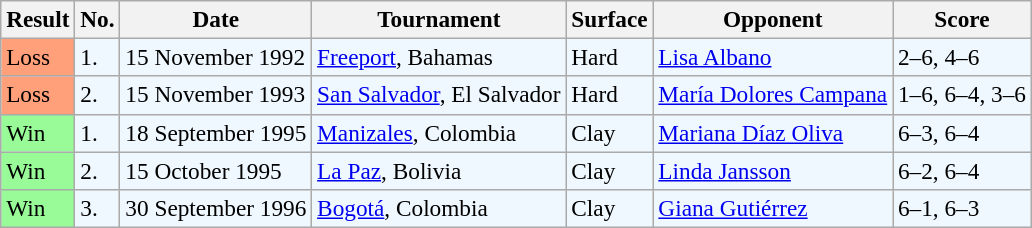<table class="sortable wikitable" style=font-size:97%>
<tr>
<th>Result</th>
<th>No.</th>
<th>Date</th>
<th>Tournament</th>
<th>Surface</th>
<th>Opponent</th>
<th>Score</th>
</tr>
<tr style="background:#f0f8ff;">
<td style="background:#ffa07a;">Loss</td>
<td>1.</td>
<td>15 November 1992</td>
<td><a href='#'>Freeport</a>, Bahamas</td>
<td>Hard</td>
<td> <a href='#'>Lisa Albano</a></td>
<td>2–6, 4–6</td>
</tr>
<tr bgcolor="#f0f8ff">
<td style="background:#ffa07a;">Loss</td>
<td>2.</td>
<td>15 November 1993</td>
<td><a href='#'>San Salvador</a>, El Salvador</td>
<td>Hard</td>
<td> <a href='#'>María Dolores Campana</a></td>
<td>1–6, 6–4, 3–6</td>
</tr>
<tr bgcolor="#f0f8ff">
<td style="background:#98fb98;">Win</td>
<td>1.</td>
<td>18 September 1995</td>
<td><a href='#'>Manizales</a>, Colombia</td>
<td>Clay</td>
<td> <a href='#'>Mariana Díaz Oliva</a></td>
<td>6–3, 6–4</td>
</tr>
<tr style="background:#f0f8ff;">
<td style="background:#98fb98;">Win</td>
<td>2.</td>
<td>15 October 1995</td>
<td><a href='#'>La Paz</a>, Bolivia</td>
<td>Clay</td>
<td> <a href='#'>Linda Jansson</a></td>
<td>6–2, 6–4</td>
</tr>
<tr bgcolor="#f0f8ff">
<td style="background:#98fb98;">Win</td>
<td>3.</td>
<td>30 September 1996</td>
<td><a href='#'>Bogotá</a>, Colombia</td>
<td>Clay</td>
<td> <a href='#'>Giana Gutiérrez</a></td>
<td>6–1, 6–3</td>
</tr>
</table>
